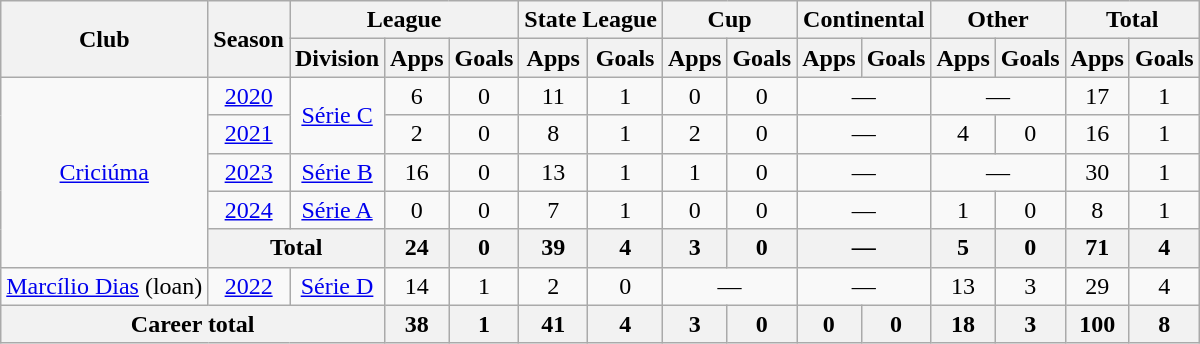<table class="wikitable" style="text-align: center;">
<tr>
<th rowspan="2">Club</th>
<th rowspan="2">Season</th>
<th colspan="3">League</th>
<th colspan="2">State League</th>
<th colspan="2">Cup</th>
<th colspan="2">Continental</th>
<th colspan="2">Other</th>
<th colspan="2">Total</th>
</tr>
<tr>
<th>Division</th>
<th>Apps</th>
<th>Goals</th>
<th>Apps</th>
<th>Goals</th>
<th>Apps</th>
<th>Goals</th>
<th>Apps</th>
<th>Goals</th>
<th>Apps</th>
<th>Goals</th>
<th>Apps</th>
<th>Goals</th>
</tr>
<tr>
<td rowspan="5"><a href='#'>Criciúma</a></td>
<td><a href='#'>2020</a></td>
<td rowspan="2"><a href='#'>Série C</a></td>
<td>6</td>
<td>0</td>
<td>11</td>
<td>1</td>
<td>0</td>
<td>0</td>
<td colspan="2">—</td>
<td colspan="2">—</td>
<td>17</td>
<td>1</td>
</tr>
<tr>
<td><a href='#'>2021</a></td>
<td>2</td>
<td>0</td>
<td>8</td>
<td>1</td>
<td>2</td>
<td>0</td>
<td colspan="2">—</td>
<td>4</td>
<td>0</td>
<td>16</td>
<td>1</td>
</tr>
<tr>
<td><a href='#'>2023</a></td>
<td><a href='#'>Série B</a></td>
<td>16</td>
<td>0</td>
<td>13</td>
<td>1</td>
<td>1</td>
<td>0</td>
<td colspan="2">—</td>
<td colspan="2">—</td>
<td>30</td>
<td>1</td>
</tr>
<tr>
<td><a href='#'>2024</a></td>
<td><a href='#'>Série A</a></td>
<td>0</td>
<td>0</td>
<td>7</td>
<td>1</td>
<td>0</td>
<td>0</td>
<td colspan="2">—</td>
<td>1</td>
<td>0</td>
<td>8</td>
<td>1</td>
</tr>
<tr>
<th colspan="2">Total</th>
<th>24</th>
<th>0</th>
<th>39</th>
<th>4</th>
<th>3</th>
<th>0</th>
<th colspan="2">—</th>
<th>5</th>
<th>0</th>
<th>71</th>
<th>4</th>
</tr>
<tr>
<td><a href='#'>Marcílio Dias</a> (loan)</td>
<td><a href='#'>2022</a></td>
<td><a href='#'>Série D</a></td>
<td>14</td>
<td>1</td>
<td>2</td>
<td>0</td>
<td colspan="2">—</td>
<td colspan="2">—</td>
<td>13</td>
<td>3</td>
<td>29</td>
<td>4</td>
</tr>
<tr>
<th colspan="3">Career total</th>
<th>38</th>
<th>1</th>
<th>41</th>
<th>4</th>
<th>3</th>
<th>0</th>
<th>0</th>
<th>0</th>
<th>18</th>
<th>3</th>
<th>100</th>
<th>8</th>
</tr>
</table>
